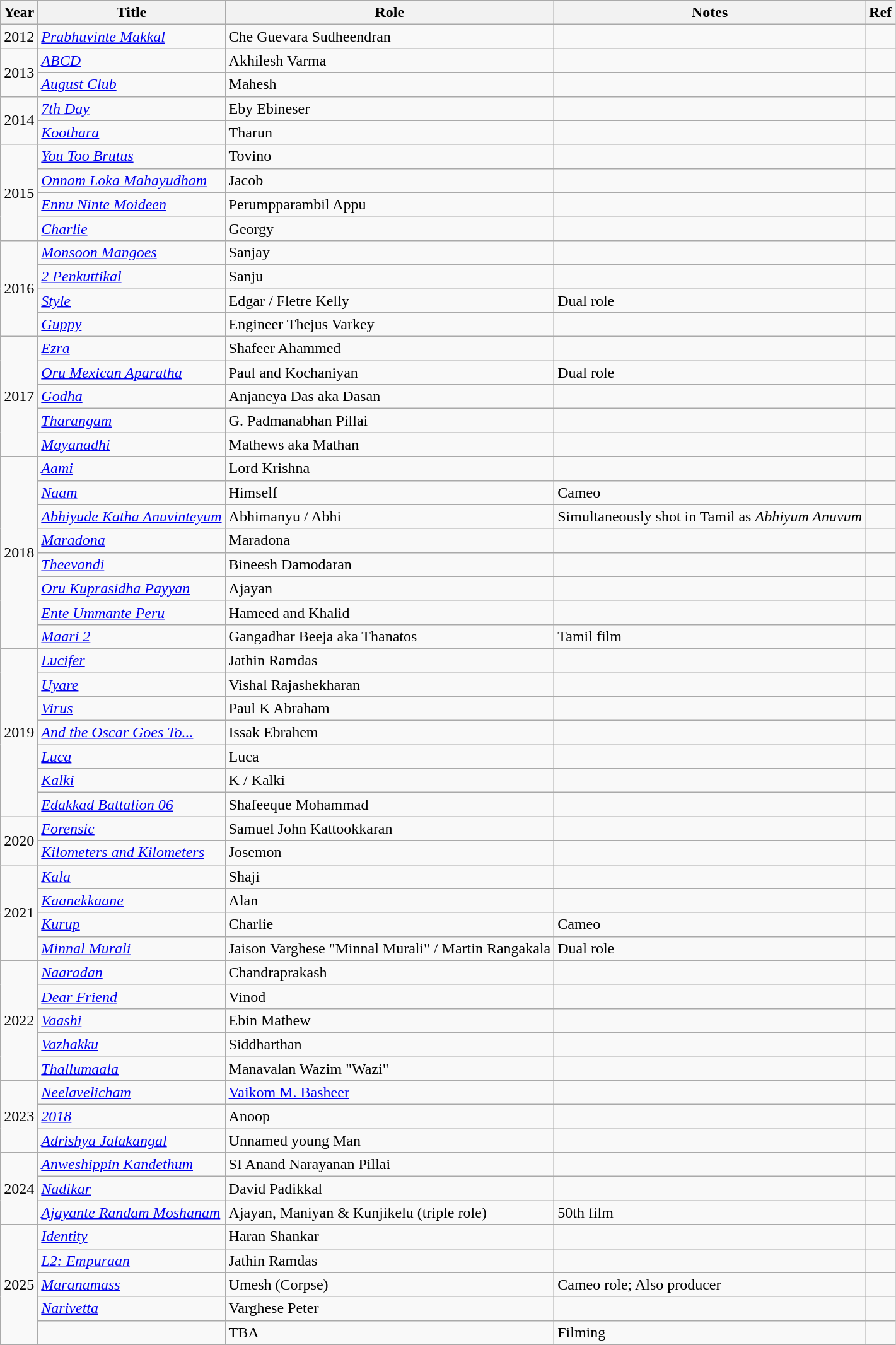<table class="wikitable sortable">
<tr>
<th scope="col">Year</th>
<th scope="col">Title</th>
<th scope="col">Role</th>
<th scope="col">Notes</th>
<th scope="col" class="unsortable">Ref</th>
</tr>
<tr>
<td>2012</td>
<td><em><a href='#'>Prabhuvinte Makkal</a></em></td>
<td>Che Guevara Sudheendran</td>
<td></td>
<td></td>
</tr>
<tr>
<td rowspan="2">2013</td>
<td><em><a href='#'>ABCD</a></em></td>
<td>Akhilesh Varma</td>
<td></td>
<td></td>
</tr>
<tr>
<td><em><a href='#'>August Club</a></em></td>
<td>Mahesh</td>
<td></td>
<td></td>
</tr>
<tr>
<td rowspan="2">2014</td>
<td><em><a href='#'>7th Day</a></em></td>
<td>Eby Ebineser</td>
<td></td>
<td></td>
</tr>
<tr>
<td><em><a href='#'>Koothara</a></em></td>
<td>Tharun</td>
<td></td>
<td></td>
</tr>
<tr>
<td rowspan="4">2015</td>
<td><em><a href='#'>You Too Brutus</a></em></td>
<td>Tovino</td>
<td></td>
<td></td>
</tr>
<tr>
<td><em><a href='#'>Onnam Loka Mahayudham</a></em></td>
<td>Jacob</td>
<td></td>
<td></td>
</tr>
<tr>
<td><em><a href='#'>Ennu Ninte Moideen</a></em></td>
<td>Perumpparambil Appu</td>
<td></td>
<td></td>
</tr>
<tr>
<td><em><a href='#'>Charlie</a></em></td>
<td>Georgy</td>
<td></td>
<td></td>
</tr>
<tr>
<td rowspan="4">2016</td>
<td><em><a href='#'>Monsoon Mangoes</a></em></td>
<td>Sanjay</td>
<td></td>
<td></td>
</tr>
<tr>
<td><em><a href='#'>2 Penkuttikal</a></em></td>
<td>Sanju</td>
<td></td>
<td></td>
</tr>
<tr>
<td><em><a href='#'>Style</a></em></td>
<td>Edgar / Fletre Kelly</td>
<td>Dual role</td>
<td></td>
</tr>
<tr>
<td><em><a href='#'>Guppy</a></em></td>
<td>Engineer Thejus Varkey</td>
<td></td>
<td></td>
</tr>
<tr>
<td rowspan="5">2017</td>
<td><em><a href='#'>Ezra</a></em></td>
<td>Shafeer Ahammed</td>
<td></td>
<td></td>
</tr>
<tr>
<td><em><a href='#'>Oru Mexican Aparatha</a></em></td>
<td>Paul and Kochaniyan</td>
<td>Dual role</td>
<td></td>
</tr>
<tr>
<td><em><a href='#'>Godha</a></em></td>
<td>Anjaneya Das aka Dasan</td>
<td></td>
<td></td>
</tr>
<tr>
<td><em><a href='#'>Tharangam</a></em></td>
<td>G. Padmanabhan Pillai</td>
<td></td>
<td></td>
</tr>
<tr>
<td><em><a href='#'>Mayanadhi</a></em></td>
<td>Mathews aka Mathan</td>
<td></td>
<td></td>
</tr>
<tr>
<td rowspan="8">2018</td>
<td><em><a href='#'>Aami</a></em></td>
<td>Lord Krishna</td>
<td></td>
<td></td>
</tr>
<tr>
<td><em><a href='#'>Naam</a></em></td>
<td>Himself</td>
<td>Cameo</td>
<td></td>
</tr>
<tr>
<td><em><a href='#'>Abhiyude Katha Anuvinteyum</a></em></td>
<td>Abhimanyu / Abhi</td>
<td>Simultaneously shot in Tamil as <em>Abhiyum Anuvum</em></td>
<td></td>
</tr>
<tr>
<td><em><a href='#'>Maradona</a></em></td>
<td>Maradona</td>
<td></td>
<td></td>
</tr>
<tr>
<td><em><a href='#'>Theevandi</a></em></td>
<td>Bineesh Damodaran</td>
<td></td>
<td></td>
</tr>
<tr>
<td><em><a href='#'>Oru Kuprasidha Payyan</a></em></td>
<td>Ajayan</td>
<td></td>
<td></td>
</tr>
<tr>
<td><em><a href='#'>Ente Ummante Peru</a></em></td>
<td>Hameed and Khalid</td>
<td></td>
<td></td>
</tr>
<tr>
<td><em><a href='#'>Maari 2</a></em></td>
<td>Gangadhar Beeja aka Thanatos</td>
<td>Tamil film</td>
<td></td>
</tr>
<tr>
<td rowspan="7">2019</td>
<td><em><a href='#'>Lucifer</a></em></td>
<td>Jathin Ramdas</td>
<td></td>
<td></td>
</tr>
<tr>
<td><em><a href='#'>Uyare</a></em></td>
<td>Vishal Rajashekharan</td>
<td></td>
<td></td>
</tr>
<tr>
<td><em><a href='#'>Virus</a></em></td>
<td>Paul K Abraham</td>
<td></td>
<td></td>
</tr>
<tr>
<td><em><a href='#'>And the Oscar Goes To...</a></em></td>
<td>Issak Ebrahem</td>
<td></td>
<td></td>
</tr>
<tr>
<td><em><a href='#'>Luca</a></em></td>
<td>Luca</td>
<td></td>
<td></td>
</tr>
<tr>
<td><em><a href='#'>Kalki</a></em></td>
<td>K / Kalki</td>
<td></td>
<td></td>
</tr>
<tr>
<td><em><a href='#'>Edakkad Battalion 06</a></em></td>
<td>Shafeeque Mohammad</td>
<td></td>
<td></td>
</tr>
<tr>
<td rowspan="2">2020</td>
<td><em><a href='#'>Forensic</a></em></td>
<td>Samuel John Kattookkaran</td>
<td></td>
<td></td>
</tr>
<tr>
<td><em><a href='#'>Kilometers and Kilometers</a></em></td>
<td>Josemon</td>
<td></td>
<td></td>
</tr>
<tr>
<td rowspan="4">2021</td>
<td><em><a href='#'>Kala</a></em></td>
<td>Shaji</td>
<td></td>
<td></td>
</tr>
<tr>
<td><em><a href='#'>Kaanekkaane</a></em></td>
<td>Alan</td>
<td></td>
<td></td>
</tr>
<tr>
<td><em><a href='#'>Kurup</a></em></td>
<td>Charlie</td>
<td>Cameo</td>
<td></td>
</tr>
<tr>
<td><em><a href='#'>Minnal Murali</a></em></td>
<td>Jaison Varghese  "Minnal Murali" / Martin Rangakala</td>
<td>Dual role</td>
<td></td>
</tr>
<tr>
<td rowspan="5">2022</td>
<td><em><a href='#'>Naaradan</a></em></td>
<td>Chandraprakash</td>
<td></td>
<td></td>
</tr>
<tr>
<td><em><a href='#'>Dear Friend</a></em></td>
<td>Vinod</td>
<td></td>
<td></td>
</tr>
<tr>
<td><em><a href='#'>Vaashi</a></em></td>
<td>Ebin Mathew</td>
<td></td>
<td></td>
</tr>
<tr>
<td><em><a href='#'>Vazhakku</a></em></td>
<td>Siddharthan</td>
<td></td>
<td></td>
</tr>
<tr>
<td><em><a href='#'>Thallumaala</a></em></td>
<td>Manavalan Wazim "Wazi"</td>
<td></td>
<td></td>
</tr>
<tr>
<td rowspan="3">2023</td>
<td><em><a href='#'>Neelavelicham</a></em></td>
<td><a href='#'>Vaikom M. Basheer</a></td>
<td></td>
<td></td>
</tr>
<tr>
<td><em><a href='#'>2018</a></em></td>
<td>Anoop</td>
<td></td>
<td></td>
</tr>
<tr>
<td><em><a href='#'>Adrishya Jalakangal</a></em></td>
<td>Unnamed young Man</td>
<td></td>
<td></td>
</tr>
<tr>
<td rowspan="3">2024</td>
<td><em><a href='#'>Anweshippin Kandethum</a></em></td>
<td>SI Anand Narayanan Pillai</td>
<td></td>
<td></td>
</tr>
<tr>
<td><em><a href='#'>Nadikar</a></em></td>
<td>David Padikkal</td>
<td></td>
<td></td>
</tr>
<tr>
<td><em><a href='#'>Ajayante Randam Moshanam</a></em></td>
<td>Ajayan, Maniyan & Kunjikelu (triple role)</td>
<td>50th film</td>
<td></td>
</tr>
<tr>
<td rowspan="5">2025</td>
<td><em><a href='#'>Identity</a></em></td>
<td>Haran Shankar</td>
<td></td>
<td></td>
</tr>
<tr>
<td><em><a href='#'>L2: Empuraan</a></em></td>
<td>Jathin Ramdas</td>
<td></td>
<td></td>
</tr>
<tr>
<td><em><a href='#'>Maranamass</a></em></td>
<td>Umesh (Corpse)</td>
<td>Cameo role; Also producer</td>
<td></td>
</tr>
<tr>
<td><em><a href='#'>Narivetta</a></em></td>
<td>Varghese Peter</td>
<td></td>
<td></td>
</tr>
<tr>
<td></td>
<td>TBA</td>
<td>Filming</td>
<td></td>
</tr>
</table>
